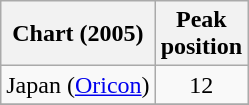<table class="wikitable sortable plainrowheaders">
<tr>
<th scope="col">Chart (2005)</th>
<th scope="col">Peak<br>position</th>
</tr>
<tr>
<td>Japan (<a href='#'>Oricon</a>)</td>
<td style="text-align:center;">12</td>
</tr>
<tr>
</tr>
</table>
